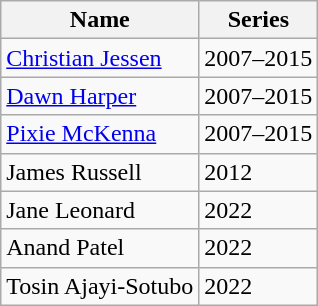<table class="wikitable">
<tr>
<th>Name</th>
<th>Series</th>
</tr>
<tr>
<td><a href='#'>Christian Jessen</a></td>
<td>2007–2015</td>
</tr>
<tr>
<td><a href='#'>Dawn Harper</a></td>
<td>2007–2015</td>
</tr>
<tr>
<td><a href='#'>Pixie McKenna</a></td>
<td>2007–2015</td>
</tr>
<tr>
<td>James Russell</td>
<td>2012</td>
</tr>
<tr>
<td>Jane Leonard</td>
<td>2022</td>
</tr>
<tr>
<td>Anand Patel</td>
<td>2022</td>
</tr>
<tr>
<td>Tosin Ajayi-Sotubo</td>
<td>2022</td>
</tr>
</table>
